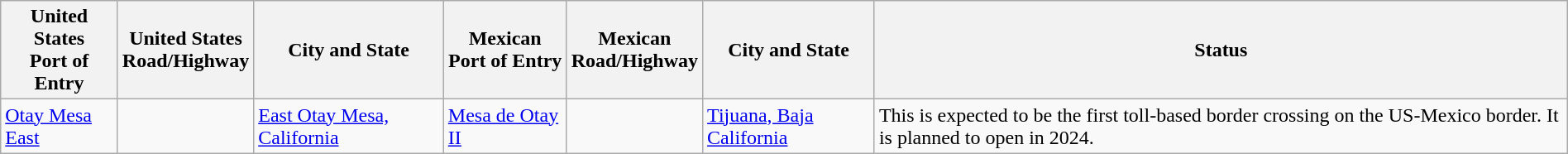<table class="wikitable" style="width:100%;">
<tr>
<th>United States<br>Port of Entry</th>
<th>United States<br>Road/Highway</th>
<th>City and State</th>
<th>Mexican<br>Port of Entry</th>
<th>Mexican<br>Road/Highway</th>
<th>City and State</th>
<th>Status</th>
</tr>
<tr>
<td><a href='#'>Otay Mesa East</a></td>
<td></td>
<td><a href='#'>East Otay Mesa, California</a></td>
<td><a href='#'>Mesa de Otay II</a></td>
<td></td>
<td><a href='#'>Tijuana, Baja California</a></td>
<td>This is expected to be the first toll-based border crossing on the US-Mexico border. It is planned to open in 2024.</td>
</tr>
</table>
